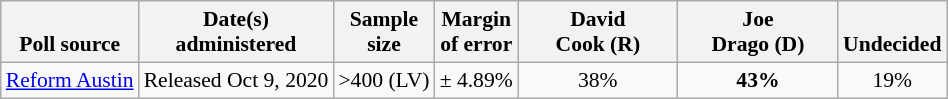<table class="wikitable" style="font-size:90%;text-align:center;">
<tr valign=bottom>
<th>Poll source</th>
<th>Date(s)<br>administered</th>
<th>Sample<br>size</th>
<th>Margin<br>of error</th>
<th style="width:100px;">David<br>Cook (R)</th>
<th style="width:100px;">Joe<br>Drago (D)</th>
<th>Undecided</th>
</tr>
<tr>
<td style="text-align:left;"><a href='#'>Reform Austin</a></td>
<td>Released Oct 9, 2020</td>
<td>>400 (LV)</td>
<td>± 4.89%</td>
<td>38%</td>
<td><strong>43%</strong></td>
<td>19%</td>
</tr>
</table>
